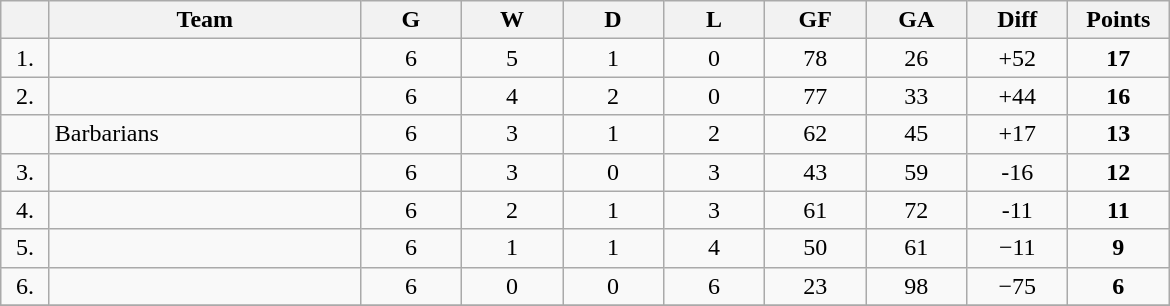<table class=wikitable style="text-align:center">
<tr>
<th width="25"></th>
<th width="200">Team</th>
<th width="60">G</th>
<th width="60">W</th>
<th width="60">D</th>
<th width="60">L</th>
<th width="60">GF</th>
<th width="60">GA</th>
<th width="60">Diff</th>
<th width="60">Points</th>
</tr>
<tr>
<td>1.</td>
<td align=left></td>
<td>6</td>
<td>5</td>
<td>1</td>
<td>0</td>
<td>78</td>
<td>26</td>
<td>+52</td>
<td><strong>17</strong></td>
</tr>
<tr>
<td>2.</td>
<td align=left></td>
<td>6</td>
<td>4</td>
<td>2</td>
<td>0</td>
<td>77</td>
<td>33</td>
<td>+44</td>
<td><strong>16</strong></td>
</tr>
<tr>
<td></td>
<td align=left> Barbarians</td>
<td>6</td>
<td>3</td>
<td>1</td>
<td>2</td>
<td>62</td>
<td>45</td>
<td>+17</td>
<td><strong>13</strong></td>
</tr>
<tr>
<td>3.</td>
<td align=left></td>
<td>6</td>
<td>3</td>
<td>0</td>
<td>3</td>
<td>43</td>
<td>59</td>
<td>-16</td>
<td><strong>12</strong></td>
</tr>
<tr>
<td>4.</td>
<td align=left></td>
<td>6</td>
<td>2</td>
<td>1</td>
<td>3</td>
<td>61</td>
<td>72</td>
<td>-11</td>
<td><strong>11</strong></td>
</tr>
<tr>
<td>5.</td>
<td align=left></td>
<td>6</td>
<td>1</td>
<td>1</td>
<td>4</td>
<td>50</td>
<td>61</td>
<td>−11</td>
<td><strong>9</strong></td>
</tr>
<tr>
<td>6.</td>
<td align=left></td>
<td>6</td>
<td>0</td>
<td>0</td>
<td>6</td>
<td>23</td>
<td>98</td>
<td>−75</td>
<td><strong>6</strong></td>
</tr>
<tr>
</tr>
</table>
